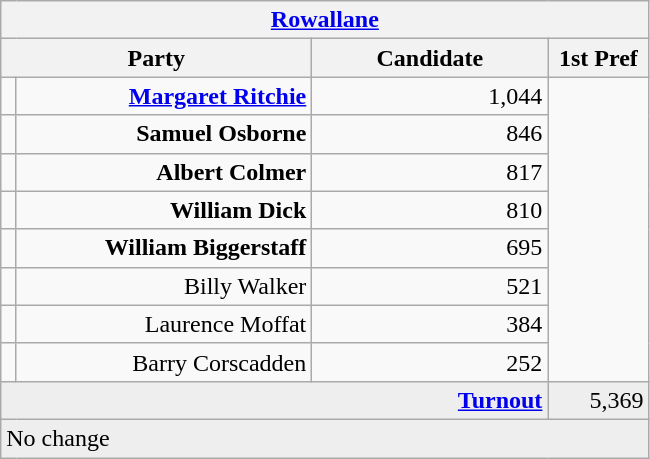<table class="wikitable">
<tr>
<th colspan="4" align="center"><a href='#'>Rowallane</a></th>
</tr>
<tr>
<th colspan="2" align="center" width=200>Party</th>
<th width=150>Candidate</th>
<th width=60>1st Pref</th>
</tr>
<tr>
<td></td>
<td align="right"><strong><a href='#'>Margaret Ritchie</a></strong></td>
<td align="right">1,044</td>
</tr>
<tr>
<td></td>
<td align="right"><strong>Samuel Osborne</strong></td>
<td align="right">846</td>
</tr>
<tr>
<td></td>
<td align="right"><strong>Albert Colmer</strong></td>
<td align="right">817</td>
</tr>
<tr>
<td></td>
<td align="right"><strong>William Dick</strong></td>
<td align="right">810</td>
</tr>
<tr>
<td></td>
<td align="right"><strong>William Biggerstaff</strong></td>
<td align="right">695</td>
</tr>
<tr>
<td></td>
<td align="right">Billy Walker</td>
<td align="right">521</td>
</tr>
<tr>
<td></td>
<td align="right">Laurence Moffat</td>
<td align="right">384</td>
</tr>
<tr>
<td></td>
<td align="right">Barry Corscadden</td>
<td align="right">252</td>
</tr>
<tr bgcolor="EEEEEE">
<td colspan=3 align="right"><strong><a href='#'>Turnout</a></strong></td>
<td align="right">5,369</td>
</tr>
<tr>
<td colspan=4 bgcolor="EEEEEE">No change</td>
</tr>
</table>
